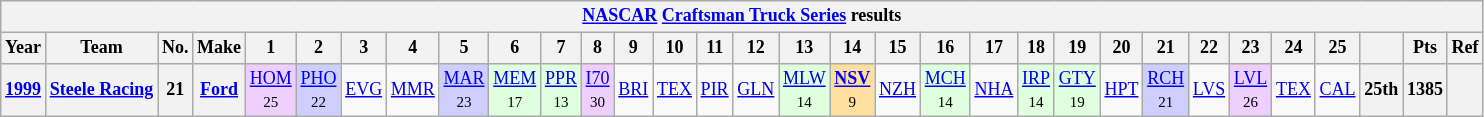<table class="wikitable" style="text-align:center; font-size:75%">
<tr>
<th colspan=45><a href='#'>NASCAR</a> <a href='#'>Craftsman Truck Series</a> results</th>
</tr>
<tr>
<th>Year</th>
<th>Team</th>
<th>No.</th>
<th>Make</th>
<th>1</th>
<th>2</th>
<th>3</th>
<th>4</th>
<th>5</th>
<th>6</th>
<th>7</th>
<th>8</th>
<th>9</th>
<th>10</th>
<th>11</th>
<th>12</th>
<th>13</th>
<th>14</th>
<th>15</th>
<th>16</th>
<th>17</th>
<th>18</th>
<th>19</th>
<th>20</th>
<th>21</th>
<th>22</th>
<th>23</th>
<th>24</th>
<th>25</th>
<th></th>
<th>Pts</th>
<th>Ref</th>
</tr>
<tr>
<th><a href='#'>1999</a></th>
<th><a href='#'>Steele Racing</a></th>
<th>21</th>
<th><a href='#'>Ford</a></th>
<td style="background:#EFCFFF;"><a href='#'>HOM</a><br><small>25</small></td>
<td style="background:#CFCFFF;"><a href='#'>PHO</a><br><small>22</small></td>
<td><a href='#'>EVG</a></td>
<td><a href='#'>MMR</a></td>
<td style="background:#CFCFFF;"><a href='#'>MAR</a><br><small>23</small></td>
<td style="background:#DFFFDF;"><a href='#'>MEM</a><br><small>17</small></td>
<td style="background:#DFFFDF;"><a href='#'>PPR</a><br><small>13</small></td>
<td style="background:#EFCFFF;"><a href='#'>I70</a><br><small>30</small></td>
<td><a href='#'>BRI</a></td>
<td><a href='#'>TEX</a></td>
<td><a href='#'>PIR</a></td>
<td><a href='#'>GLN</a></td>
<td style="background:#DFFFDF;"><a href='#'>MLW</a><br><small>14</small></td>
<td style="background:#FFDF9F;"><strong><a href='#'>NSV</a></strong><br><small>9</small></td>
<td><a href='#'>NZH</a></td>
<td style="background:#DFFFDF;"><a href='#'>MCH</a><br><small>14</small></td>
<td><a href='#'>NHA</a></td>
<td style="background:#DFFFDF;"><a href='#'>IRP</a><br><small>14</small></td>
<td style="background:#DFFFDF;"><a href='#'>GTY</a><br><small>19</small></td>
<td><a href='#'>HPT</a></td>
<td style="background:#CFCFFF;"><a href='#'>RCH</a><br><small>21</small></td>
<td><a href='#'>LVS</a></td>
<td style="background:#EFCFFF;"><a href='#'>LVL</a><br><small>26</small></td>
<td><a href='#'>TEX</a></td>
<td><a href='#'>CAL</a></td>
<th>25th</th>
<th>1385</th>
<th></th>
</tr>
</table>
